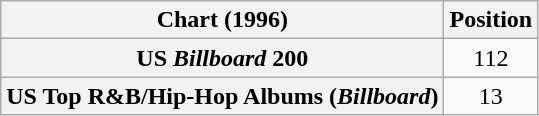<table class="wikitable sortable plainrowheaders" style="text-align:center">
<tr>
<th scope="col">Chart (1996)</th>
<th scope="col">Position</th>
</tr>
<tr>
<th scope="row">US <em>Billboard</em> 200</th>
<td>112</td>
</tr>
<tr>
<th scope="row">US Top R&B/Hip-Hop Albums (<em>Billboard</em>)</th>
<td>13</td>
</tr>
</table>
